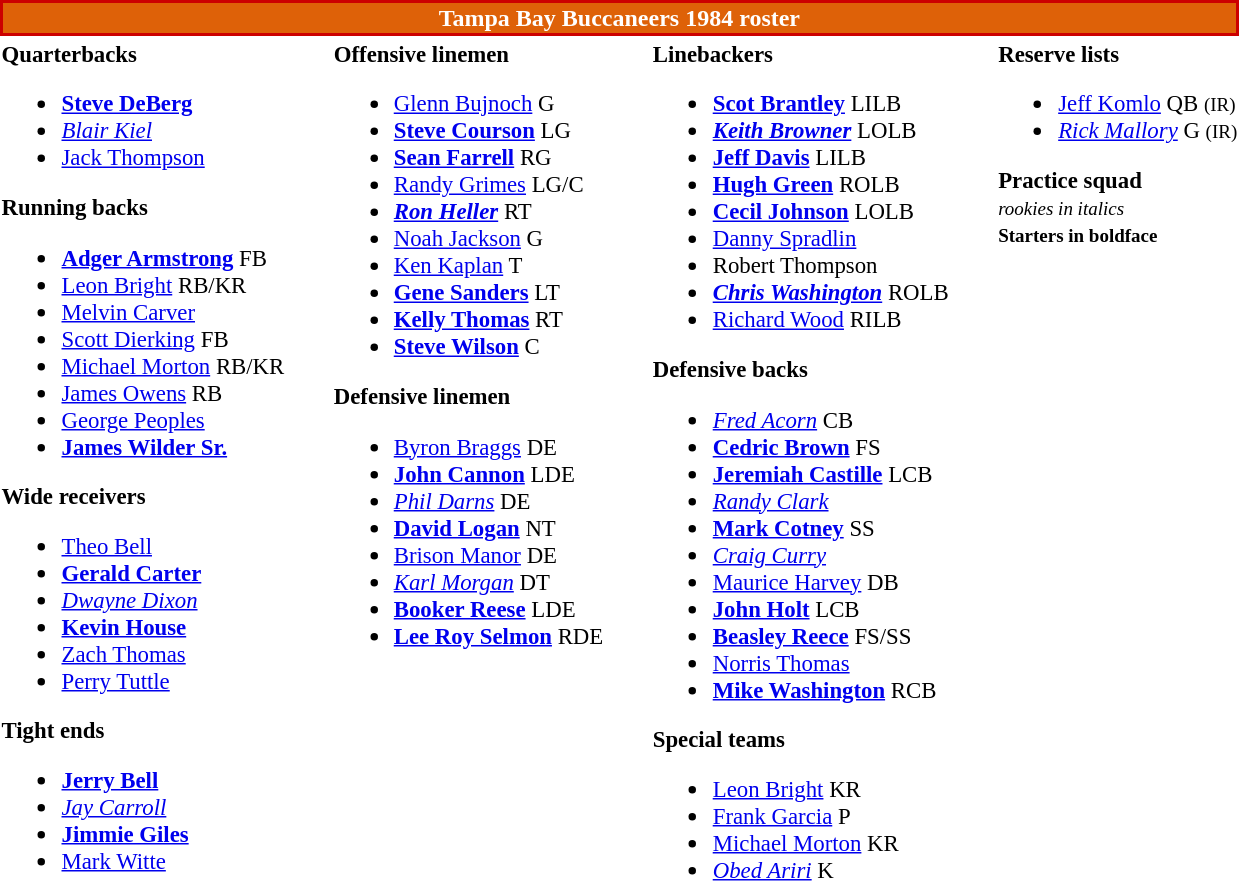<table class="toccolours" style="text-align: left;">
<tr>
<th colspan="9" style="background:#de6108; border: 2px solid #cc0000; color:white; text-align:center;">Tampa Bay Buccaneers 1984 roster</th>
</tr>
<tr>
<td style="font-size:95%; vertical-align:top;"><strong>Quarterbacks</strong><br><ul><li> <strong><a href='#'>Steve DeBerg</a> </strong></li><li> <em> <a href='#'>Blair Kiel</a> </em></li><li> <a href='#'>Jack Thompson</a></li></ul><strong>Running backs</strong><ul><li> <strong><a href='#'>Adger Armstrong</a></strong> FB</li><li> <a href='#'>Leon Bright</a> RB/KR</li><li> <a href='#'>Melvin Carver</a></li><li> <a href='#'>Scott Dierking</a>  FB</li><li> <a href='#'>Michael Morton</a> RB/KR</li><li> <a href='#'>James Owens</a> RB</li><li> <a href='#'>George Peoples</a></li><li> <strong> <a href='#'>James Wilder Sr.</a> </strong></li></ul><strong>Wide receivers</strong><ul><li> <a href='#'>Theo Bell</a></li><li> <strong><a href='#'>Gerald Carter</a></strong></li><li> <em> <a href='#'>Dwayne Dixon</a> </em></li><li> <strong><a href='#'>Kevin House</a></strong></li><li> <a href='#'>Zach Thomas</a></li><li> <a href='#'>Perry Tuttle</a></li></ul><strong>Tight ends</strong><ul><li> <strong><a href='#'>Jerry Bell</a></strong></li><li> <em> <a href='#'>Jay Carroll</a> </em></li><li> <strong><a href='#'>Jimmie Giles</a></strong></li><li> <a href='#'>Mark Witte</a></li></ul></td>
<td style="width: 25px;"></td>
<td style="font-size:95%; vertical-align:top;"><strong>Offensive linemen</strong><br><ul><li> <a href='#'>Glenn Bujnoch</a> G</li><li> <strong><a href='#'>Steve Courson</a></strong> LG</li><li> <strong><a href='#'>Sean Farrell</a></strong> RG</li><li>  <a href='#'>Randy Grimes</a> LG/C</li><li> <strong><em> <a href='#'>Ron Heller</a> </em></strong> RT</li><li> <a href='#'>Noah Jackson</a> G</li><li> <a href='#'>Ken Kaplan</a> T</li><li> <strong><a href='#'>Gene Sanders</a></strong> LT</li><li> <strong><a href='#'>Kelly Thomas</a></strong> RT</li><li> <strong><a href='#'>Steve Wilson</a></strong> C</li></ul><strong>Defensive linemen</strong><ul><li> <a href='#'>Byron Braggs</a> DE</li><li> <strong><a href='#'>John Cannon</a></strong> LDE</li><li> <em> <a href='#'>Phil Darns</a> </em> DE</li><li> <strong><a href='#'>David Logan</a></strong> NT</li><li> <a href='#'>Brison Manor</a> DE</li><li> <em> <a href='#'>Karl Morgan</a> </em> DT</li><li> <strong><a href='#'>Booker Reese</a></strong> LDE</li><li> <strong><a href='#'>Lee Roy Selmon</a></strong> RDE</li></ul></td>
<td style="width: 25px;"></td>
<td style="font-size:95%; vertical-align:top;"><strong>Linebackers</strong><br><ul><li> <strong><a href='#'>Scot Brantley</a></strong> LILB</li><li> <strong><em><a href='#'>Keith Browner</a></em></strong> LOLB</li><li> <strong><a href='#'>Jeff Davis</a></strong> LILB</li><li> <strong><a href='#'>Hugh Green</a></strong> ROLB</li><li> <strong><a href='#'>Cecil Johnson</a></strong> LOLB</li><li> <a href='#'>Danny Spradlin</a></li><li> Robert Thompson</li><li> <em> <strong><a href='#'>Chris Washington</a></strong> </em> ROLB</li><li> <a href='#'>Richard Wood</a> RILB</li></ul><strong>Defensive backs</strong><ul><li> <em> <a href='#'>Fred Acorn</a> </em> CB</li><li> <strong><a href='#'>Cedric Brown</a></strong> FS</li><li> <strong><a href='#'>Jeremiah Castille</a></strong> LCB</li><li> <em> <a href='#'>Randy Clark</a> </em></li><li> <strong><a href='#'>Mark Cotney</a></strong> SS</li><li> <em> <a href='#'>Craig Curry</a> </em></li><li> <a href='#'>Maurice Harvey</a> DB</li><li> <strong><a href='#'>John Holt</a></strong> LCB</li><li> <strong><a href='#'>Beasley Reece</a></strong> FS/SS</li><li> <a href='#'>Norris Thomas</a></li><li> <strong><a href='#'>Mike Washington</a></strong> RCB</li></ul><strong>Special teams</strong><ul><li> <a href='#'>Leon Bright</a> KR</li><li> <a href='#'>Frank Garcia</a> P</li><li> <a href='#'>Michael Morton</a> KR</li><li> <em><a href='#'>Obed Ariri</a></em> K</li></ul></td>
<td style="width: 25px;"></td>
<td style="font-size:95%; vertical-align:top;"><strong>Reserve lists</strong><br><ul><li> <a href='#'>Jeff Komlo</a> QB <small>(IR)</small> </li><li> <em> <a href='#'>Rick Mallory</a> </em> G <small>(IR)</small> </li></ul><strong>Practice squad</strong><br><small><em>rookies in italics</em><br>
<strong>Starters in boldface</strong></small></td>
</tr>
</table>
